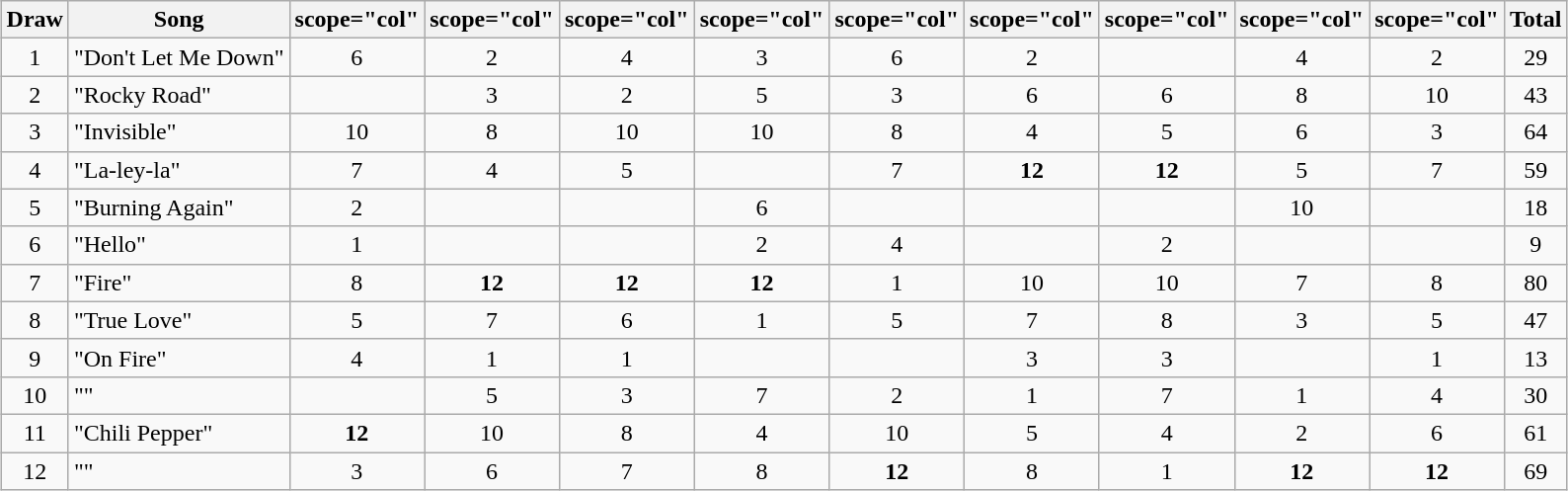<table class="wikitable collapsible" style="margin: 1em auto 1em auto; text-align:center;">
<tr>
<th>Draw</th>
<th>Song</th>
<th>scope="col" </th>
<th>scope="col" </th>
<th>scope="col" </th>
<th>scope="col" </th>
<th>scope="col" </th>
<th>scope="col" </th>
<th>scope="col" </th>
<th>scope="col" </th>
<th>scope="col" </th>
<th>Total</th>
</tr>
<tr>
<td>1</td>
<td align="left">"Don't Let Me Down"</td>
<td>6</td>
<td>2</td>
<td>4</td>
<td>3</td>
<td>6</td>
<td>2</td>
<td></td>
<td>4</td>
<td>2</td>
<td>29</td>
</tr>
<tr>
<td>2</td>
<td align="left">"Rocky Road"</td>
<td></td>
<td>3</td>
<td>2</td>
<td>5</td>
<td>3</td>
<td>6</td>
<td>6</td>
<td>8</td>
<td>10</td>
<td>43</td>
</tr>
<tr>
<td>3</td>
<td align="left">"Invisible"</td>
<td>10</td>
<td>8</td>
<td>10</td>
<td>10</td>
<td>8</td>
<td>4</td>
<td>5</td>
<td>6</td>
<td>3</td>
<td>64</td>
</tr>
<tr>
<td>4</td>
<td align="left">"La-ley-la"</td>
<td>7</td>
<td>4</td>
<td>5</td>
<td></td>
<td>7</td>
<td><strong>12</strong></td>
<td><strong>12</strong></td>
<td>5</td>
<td>7</td>
<td>59</td>
</tr>
<tr>
<td>5</td>
<td align="left">"Burning Again"</td>
<td>2</td>
<td></td>
<td></td>
<td>6</td>
<td></td>
<td></td>
<td></td>
<td>10</td>
<td></td>
<td>18</td>
</tr>
<tr>
<td>6</td>
<td align="left">"Hello"</td>
<td>1</td>
<td></td>
<td></td>
<td>2</td>
<td>4</td>
<td></td>
<td>2</td>
<td></td>
<td></td>
<td>9</td>
</tr>
<tr>
<td>7</td>
<td align="left">"Fire"</td>
<td>8</td>
<td><strong>12</strong></td>
<td><strong>12</strong></td>
<td><strong>12</strong></td>
<td>1</td>
<td>10</td>
<td>10</td>
<td>7</td>
<td>8</td>
<td>80</td>
</tr>
<tr>
<td>8</td>
<td align="left">"True Love"</td>
<td>5</td>
<td>7</td>
<td>6</td>
<td>1</td>
<td>5</td>
<td>7</td>
<td>8</td>
<td>3</td>
<td>5</td>
<td>47</td>
</tr>
<tr>
<td>9</td>
<td align="left">"On Fire"</td>
<td>4</td>
<td>1</td>
<td>1</td>
<td></td>
<td></td>
<td>3</td>
<td>3</td>
<td></td>
<td>1</td>
<td>13</td>
</tr>
<tr>
<td>10</td>
<td align="left">""</td>
<td></td>
<td>5</td>
<td>3</td>
<td>7</td>
<td>2</td>
<td>1</td>
<td>7</td>
<td>1</td>
<td>4</td>
<td>30</td>
</tr>
<tr>
<td>11</td>
<td align="left">"Chili Pepper"</td>
<td><strong>12</strong></td>
<td>10</td>
<td>8</td>
<td>4</td>
<td>10</td>
<td>5</td>
<td>4</td>
<td>2</td>
<td>6</td>
<td>61</td>
</tr>
<tr>
<td>12</td>
<td align="left">""</td>
<td>3</td>
<td>6</td>
<td>7</td>
<td>8</td>
<td><strong>12</strong></td>
<td>8</td>
<td>1</td>
<td><strong>12</strong></td>
<td><strong>12</strong></td>
<td>69</td>
</tr>
</table>
